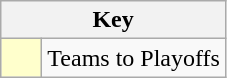<table class="wikitable" style="text-align: center;">
<tr>
<th colspan=2>Key</th>
</tr>
<tr>
<td style="background:#ffffcc; width:20px;"></td>
<td align=left>Teams to Playoffs</td>
</tr>
</table>
